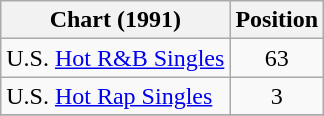<table class="wikitable">
<tr>
<th>Chart (1991)</th>
<th>Position</th>
</tr>
<tr>
<td>U.S. <a href='#'>Hot R&B Singles</a></td>
<td align="center">63</td>
</tr>
<tr>
<td>U.S. <a href='#'>Hot Rap Singles</a></td>
<td align="center">3</td>
</tr>
<tr>
</tr>
</table>
